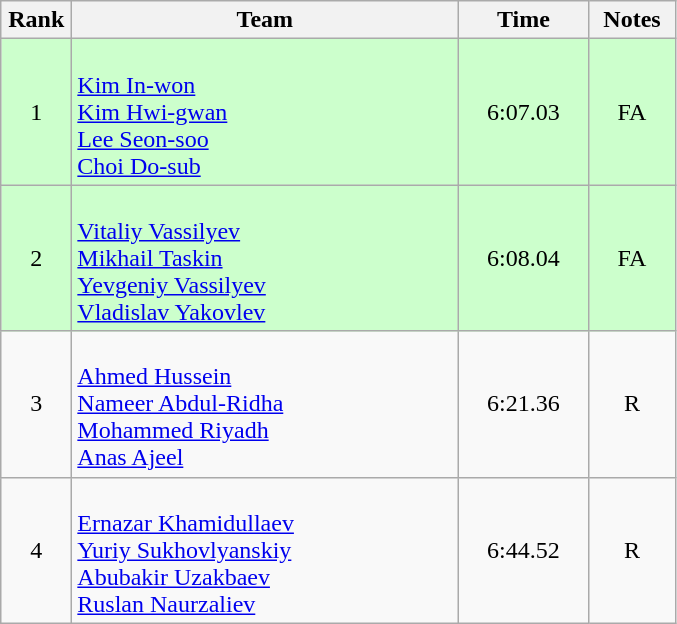<table class=wikitable style="text-align:center">
<tr>
<th width=40>Rank</th>
<th width=250>Team</th>
<th width=80>Time</th>
<th width=50>Notes</th>
</tr>
<tr bgcolor="ccffcc">
<td>1</td>
<td align=left><br><a href='#'>Kim In-won</a><br><a href='#'>Kim Hwi-gwan</a><br><a href='#'>Lee Seon-soo</a><br><a href='#'>Choi Do-sub</a></td>
<td>6:07.03</td>
<td>FA</td>
</tr>
<tr bgcolor="ccffcc">
<td>2</td>
<td align=left><br><a href='#'>Vitaliy Vassilyev</a><br><a href='#'>Mikhail Taskin</a><br><a href='#'>Yevgeniy Vassilyev</a><br><a href='#'>Vladislav Yakovlev</a></td>
<td>6:08.04</td>
<td>FA</td>
</tr>
<tr>
<td>3</td>
<td align=left><br><a href='#'>Ahmed Hussein</a><br><a href='#'>Nameer Abdul-Ridha</a><br><a href='#'>Mohammed Riyadh</a><br><a href='#'>Anas Ajeel</a></td>
<td>6:21.36</td>
<td>R</td>
</tr>
<tr>
<td>4</td>
<td align=left><br><a href='#'>Ernazar Khamidullaev</a><br><a href='#'>Yuriy Sukhovlyanskiy</a><br><a href='#'>Abubakir Uzakbaev</a><br><a href='#'>Ruslan Naurzaliev</a></td>
<td>6:44.52</td>
<td>R</td>
</tr>
</table>
